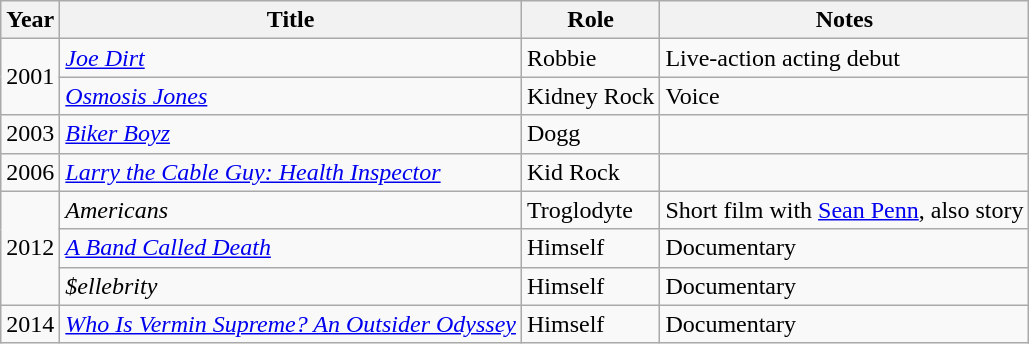<table class="wikitable sortable">
<tr>
<th>Year</th>
<th>Title</th>
<th>Role</th>
<th class="unsortable">Notes</th>
</tr>
<tr>
<td rowspan="2">2001</td>
<td><em><a href='#'>Joe Dirt</a></em></td>
<td>Robbie</td>
<td>Live-action acting debut</td>
</tr>
<tr>
<td><em><a href='#'>Osmosis Jones</a></em></td>
<td>Kidney Rock</td>
<td>Voice</td>
</tr>
<tr>
<td>2003</td>
<td><em><a href='#'>Biker Boyz</a></em></td>
<td>Dogg</td>
<td></td>
</tr>
<tr>
<td>2006</td>
<td><em><a href='#'>Larry the Cable Guy: Health Inspector</a></em></td>
<td>Kid Rock</td>
<td></td>
</tr>
<tr>
<td rowspan="3">2012</td>
<td><em>Americans</em></td>
<td>Troglodyte</td>
<td>Short film with <a href='#'>Sean Penn</a>, also story</td>
</tr>
<tr>
<td><em><a href='#'>A Band Called Death</a></em></td>
<td>Himself</td>
<td>Documentary</td>
</tr>
<tr>
<td><em>$ellebrity</em></td>
<td>Himself</td>
<td>Documentary</td>
</tr>
<tr>
<td>2014</td>
<td><em><a href='#'>Who Is Vermin Supreme? An Outsider Odyssey</a></em></td>
<td>Himself</td>
<td>Documentary</td>
</tr>
</table>
